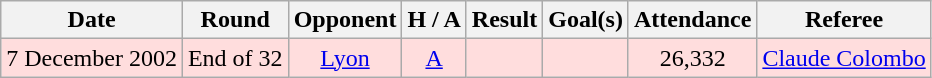<table class="wikitable" style="text-align:center">
<tr>
<th class="wikitable">Date</th>
<th>Round</th>
<th>Opponent</th>
<th>H / A</th>
<th>Result</th>
<th>Goal(s)</th>
<th>Attendance</th>
<th>Referee</th>
</tr>
<tr style="background:#fdd;">
<td>7 December 2002</td>
<td>End of 32</td>
<td><a href='#'>Lyon</a></td>
<td><a href='#'>A</a></td>
<td></td>
<td></td>
<td>26,332</td>
<td><a href='#'>Claude Colombo</a></td>
</tr>
</table>
